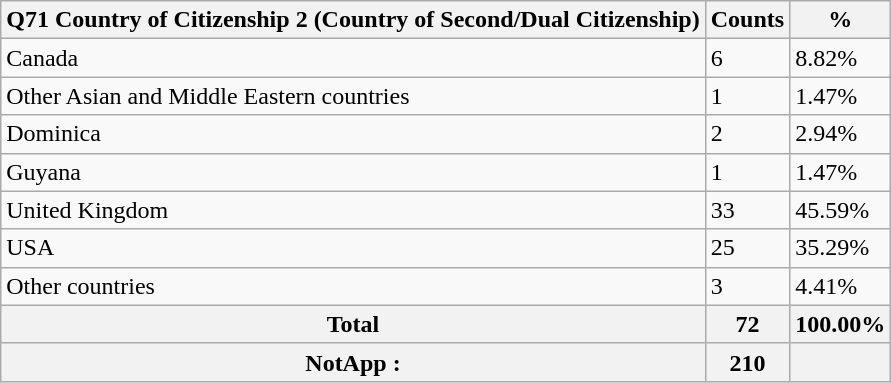<table class="wikitable sortable">
<tr>
<th>Q71 Country of Citizenship 2 (Country of Second/Dual Citizenship)</th>
<th>Counts</th>
<th>%</th>
</tr>
<tr>
<td>Canada</td>
<td>6</td>
<td>8.82%</td>
</tr>
<tr>
<td>Other Asian and Middle Eastern countries</td>
<td>1</td>
<td>1.47%</td>
</tr>
<tr>
<td>Dominica</td>
<td>2</td>
<td>2.94%</td>
</tr>
<tr>
<td>Guyana</td>
<td>1</td>
<td>1.47%</td>
</tr>
<tr>
<td>United Kingdom</td>
<td>33</td>
<td>45.59%</td>
</tr>
<tr>
<td>USA</td>
<td>25</td>
<td>35.29%</td>
</tr>
<tr>
<td>Other countries</td>
<td>3</td>
<td>4.41%</td>
</tr>
<tr>
<th>Total</th>
<th>72</th>
<th>100.00%</th>
</tr>
<tr>
<th>NotApp :</th>
<th>210</th>
<th></th>
</tr>
</table>
